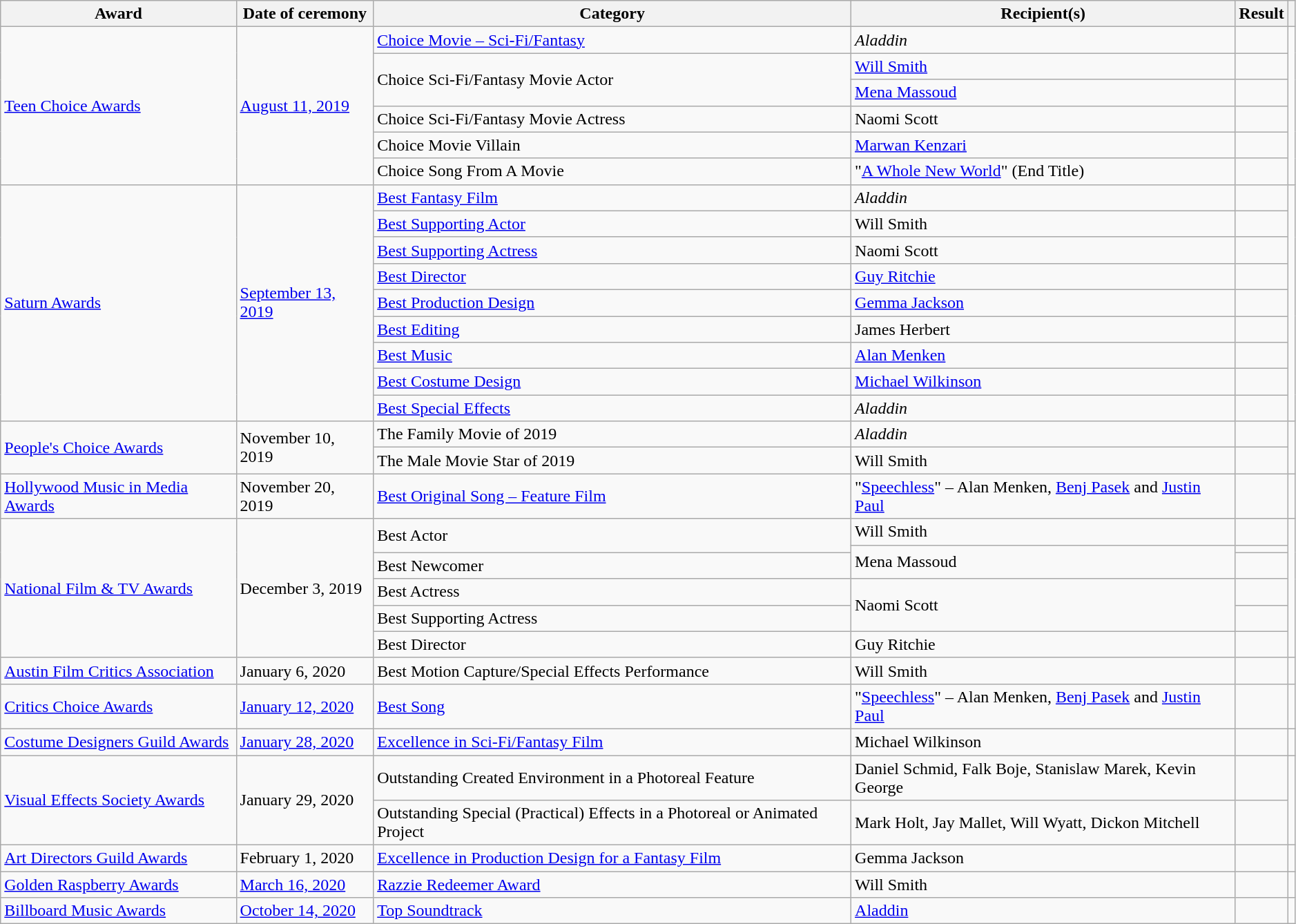<table class="wikitable plainrowheaders sortable" style="width:99%;">
<tr>
<th scope="col">Award</th>
<th scope="col">Date of ceremony</th>
<th scope="col">Category</th>
<th scope="col">Recipient(s)</th>
<th scope="col">Result</th>
<th scope="col" class="unsortable"></th>
</tr>
<tr>
<td rowspan="6"><a href='#'>Teen Choice Awards</a></td>
<td rowspan="6"><a href='#'>August 11, 2019</a></td>
<td><a href='#'>Choice Movie – Sci-Fi/Fantasy</a></td>
<td><em>Aladdin</em></td>
<td></td>
<td style="text-align:center;" rowspan="6"></td>
</tr>
<tr>
<td rowspan="2">Choice Sci-Fi/Fantasy Movie Actor</td>
<td><a href='#'>Will Smith</a></td>
<td></td>
</tr>
<tr>
<td><a href='#'>Mena Massoud</a></td>
<td></td>
</tr>
<tr>
<td>Choice Sci-Fi/Fantasy Movie Actress</td>
<td>Naomi Scott</td>
<td></td>
</tr>
<tr>
<td>Choice Movie Villain</td>
<td><a href='#'>Marwan Kenzari</a></td>
<td></td>
</tr>
<tr>
<td>Choice Song From A Movie</td>
<td>"<a href='#'>A Whole New World</a>" (End Title)</td>
<td></td>
</tr>
<tr>
<td rowspan="9"><a href='#'>Saturn Awards</a></td>
<td rowspan="9"><a href='#'>September 13, 2019</a></td>
<td><a href='#'>Best Fantasy Film</a></td>
<td><em>Aladdin</em></td>
<td></td>
<td style="text-align:center;" rowspan="9"></td>
</tr>
<tr>
<td><a href='#'>Best Supporting Actor</a></td>
<td>Will Smith</td>
<td></td>
</tr>
<tr>
<td><a href='#'>Best Supporting Actress</a></td>
<td>Naomi Scott</td>
<td></td>
</tr>
<tr>
<td><a href='#'>Best Director</a></td>
<td><a href='#'>Guy Ritchie</a></td>
<td></td>
</tr>
<tr>
<td><a href='#'>Best Production Design</a></td>
<td><a href='#'>Gemma Jackson</a></td>
<td></td>
</tr>
<tr>
<td><a href='#'>Best Editing</a></td>
<td>James Herbert</td>
<td></td>
</tr>
<tr>
<td><a href='#'>Best Music</a></td>
<td><a href='#'>Alan Menken</a></td>
<td></td>
</tr>
<tr>
<td><a href='#'>Best Costume Design</a></td>
<td><a href='#'>Michael Wilkinson</a></td>
<td></td>
</tr>
<tr>
<td><a href='#'>Best Special Effects</a></td>
<td><em>Aladdin</em></td>
<td></td>
</tr>
<tr>
<td scope="row" rowspan="2"><a href='#'>People's Choice Awards</a></td>
<td scope="row" rowspan="2">November 10, 2019</td>
<td>The Family Movie of 2019</td>
<td><em>Aladdin</em></td>
<td></td>
<td scope="row" rowspan="2" style="text-align:center;"></td>
</tr>
<tr>
<td>The Male Movie Star of 2019</td>
<td>Will Smith</td>
<td></td>
</tr>
<tr>
<td><a href='#'>Hollywood Music in Media Awards</a></td>
<td>November 20, 2019</td>
<td><a href='#'>Best Original Song – Feature Film</a></td>
<td>"<a href='#'>Speechless</a>" – Alan Menken, <a href='#'>Benj Pasek</a> and <a href='#'>Justin Paul</a></td>
<td></td>
<td style="text-align:center;"></td>
</tr>
<tr>
<td rowspan="6"><a href='#'>National Film & TV Awards</a></td>
<td rowspan="6">December 3, 2019</td>
<td rowspan="2">Best Actor</td>
<td>Will Smith</td>
<td></td>
<td rowspan="6" style="text-align:center;"></td>
</tr>
<tr>
<td rowspan="2">Mena Massoud</td>
<td></td>
</tr>
<tr>
<td>Best Newcomer</td>
<td></td>
</tr>
<tr>
<td>Best Actress</td>
<td rowspan="2">Naomi Scott</td>
<td></td>
</tr>
<tr>
<td>Best Supporting Actress</td>
<td></td>
</tr>
<tr>
<td>Best Director</td>
<td>Guy Ritchie</td>
<td></td>
</tr>
<tr>
<td><a href='#'>Austin Film Critics Association</a></td>
<td>January 6, 2020</td>
<td>Best Motion Capture/Special Effects Performance</td>
<td>Will Smith</td>
<td></td>
<td style="text-align:center;"></td>
</tr>
<tr>
<td><a href='#'>Critics Choice Awards</a></td>
<td><a href='#'>January 12, 2020</a></td>
<td><a href='#'>Best Song</a></td>
<td>"<a href='#'>Speechless</a>" – Alan Menken, <a href='#'>Benj Pasek</a> and <a href='#'>Justin Paul</a></td>
<td></td>
<td style="text-align:center;"></td>
</tr>
<tr>
<td><a href='#'>Costume Designers Guild Awards</a></td>
<td><a href='#'>January 28, 2020</a></td>
<td><a href='#'>Excellence in Sci-Fi/Fantasy Film</a></td>
<td>Michael Wilkinson</td>
<td></td>
<td style="text-align:center;"></td>
</tr>
<tr>
<td scope="row" rowspan="2"><a href='#'>Visual Effects Society Awards</a></td>
<td scope="row" rowspan="2">January 29, 2020</td>
<td>Outstanding Created Environment in a Photoreal Feature</td>
<td>Daniel Schmid, Falk Boje, Stanislaw Marek, Kevin George </td>
<td></td>
<td scope="row" rowspan="2" style="text-align:center;"></td>
</tr>
<tr>
<td>Outstanding Special (Practical) Effects in a Photoreal or Animated Project</td>
<td>Mark Holt, Jay Mallet, Will Wyatt, Dickon Mitchell </td>
<td></td>
</tr>
<tr>
<td><a href='#'>Art Directors Guild Awards</a></td>
<td>February 1, 2020</td>
<td><a href='#'>Excellence in Production Design for a Fantasy Film</a></td>
<td>Gemma Jackson</td>
<td></td>
<td style="text-align:center;"></td>
</tr>
<tr>
<td><a href='#'>Golden Raspberry Awards</a></td>
<td><a href='#'>March 16, 2020</a></td>
<td><a href='#'>Razzie Redeemer Award</a></td>
<td>Will Smith</td>
<td></td>
<td style="text-align:center;"></td>
</tr>
<tr>
<td><a href='#'>Billboard Music Awards</a></td>
<td><a href='#'>October 14, 2020</a></td>
<td><a href='#'>Top Soundtrack</a></td>
<td><a href='#'>Aladdin</a></td>
<td></td>
<td style="text-align:center;"></td>
</tr>
</table>
